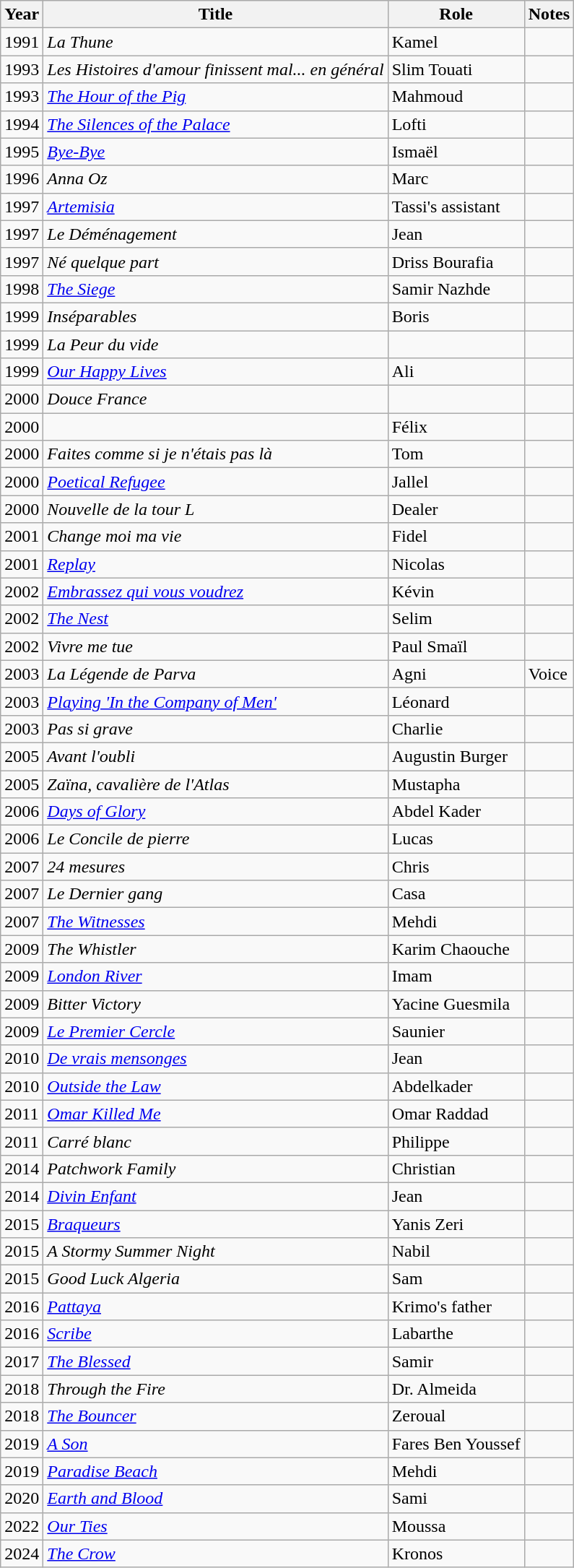<table class="wikitable sortable">
<tr>
<th>Year</th>
<th>Title</th>
<th>Role</th>
<th class="unsortable">Notes</th>
</tr>
<tr>
<td>1991</td>
<td><em>La Thune</em></td>
<td>Kamel</td>
<td></td>
</tr>
<tr>
<td>1993</td>
<td><em>Les Histoires d'amour finissent mal... en général</em></td>
<td>Slim Touati</td>
<td></td>
</tr>
<tr>
<td>1993</td>
<td><em><a href='#'>The Hour of the Pig</a></em></td>
<td>Mahmoud</td>
<td></td>
</tr>
<tr>
<td>1994</td>
<td><em><a href='#'>The Silences of the Palace</a></em></td>
<td>Lofti</td>
<td></td>
</tr>
<tr>
<td>1995</td>
<td><em><a href='#'>Bye-Bye</a></em></td>
<td>Ismaël</td>
<td></td>
</tr>
<tr>
<td>1996</td>
<td><em>Anna Oz</em></td>
<td>Marc</td>
<td></td>
</tr>
<tr>
<td>1997</td>
<td><em><a href='#'>Artemisia</a></em></td>
<td>Tassi's assistant</td>
<td></td>
</tr>
<tr>
<td>1997</td>
<td><em>Le Déménagement</em></td>
<td>Jean</td>
<td></td>
</tr>
<tr>
<td>1997</td>
<td><em>Né quelque part</em></td>
<td>Driss Bourafia</td>
<td></td>
</tr>
<tr>
<td>1998</td>
<td><em><a href='#'>The Siege</a></em></td>
<td>Samir Nazhde</td>
<td></td>
</tr>
<tr>
<td>1999</td>
<td><em>Inséparables</em></td>
<td>Boris</td>
<td></td>
</tr>
<tr>
<td>1999</td>
<td><em>La Peur du vide</em></td>
<td></td>
<td></td>
</tr>
<tr>
<td>1999</td>
<td><em><a href='#'>Our Happy Lives</a></em></td>
<td>Ali</td>
<td></td>
</tr>
<tr>
<td>2000</td>
<td><em>Douce France</em></td>
<td></td>
<td></td>
</tr>
<tr>
<td>2000</td>
<td></td>
<td>Félix</td>
<td></td>
</tr>
<tr>
<td>2000</td>
<td><em>Faites comme si je n'étais pas là</em></td>
<td>Tom</td>
<td></td>
</tr>
<tr>
<td>2000</td>
<td><em><a href='#'>Poetical Refugee</a></em></td>
<td>Jallel</td>
<td></td>
</tr>
<tr>
<td>2000</td>
<td><em>Nouvelle de la tour L</em></td>
<td>Dealer</td>
<td></td>
</tr>
<tr>
<td>2001</td>
<td><em>Change moi ma vie</em></td>
<td>Fidel</td>
<td></td>
</tr>
<tr>
<td>2001</td>
<td><em><a href='#'>Replay</a></em></td>
<td>Nicolas</td>
<td></td>
</tr>
<tr>
<td>2002</td>
<td><em><a href='#'>Embrassez qui vous voudrez</a></em></td>
<td>Kévin</td>
<td></td>
</tr>
<tr>
<td>2002</td>
<td><em><a href='#'>The Nest</a></em></td>
<td>Selim</td>
<td></td>
</tr>
<tr>
<td>2002</td>
<td><em>Vivre me tue</em></td>
<td>Paul Smaïl</td>
<td></td>
</tr>
<tr>
<td>2003</td>
<td><em>La Légende de Parva</em></td>
<td>Agni</td>
<td>Voice</td>
</tr>
<tr>
<td>2003</td>
<td><em><a href='#'>Playing 'In the Company of Men'</a></em></td>
<td>Léonard</td>
<td></td>
</tr>
<tr>
<td>2003</td>
<td><em>Pas si grave</em></td>
<td>Charlie</td>
<td></td>
</tr>
<tr>
<td>2005</td>
<td><em>Avant l'oubli</em></td>
<td>Augustin Burger</td>
<td></td>
</tr>
<tr>
<td>2005</td>
<td><em>Zaïna, cavalière de l'Atlas</em></td>
<td>Mustapha</td>
<td></td>
</tr>
<tr>
<td>2006</td>
<td><em><a href='#'>Days of Glory</a></em></td>
<td>Abdel Kader</td>
<td></td>
</tr>
<tr>
<td>2006</td>
<td><em>Le Concile de pierre</em></td>
<td>Lucas</td>
<td></td>
</tr>
<tr>
<td>2007</td>
<td><em>24 mesures</em></td>
<td>Chris</td>
<td></td>
</tr>
<tr>
<td>2007</td>
<td><em>Le Dernier gang</em></td>
<td>Casa</td>
<td></td>
</tr>
<tr>
<td>2007</td>
<td><em><a href='#'>The Witnesses</a></em></td>
<td>Mehdi</td>
<td></td>
</tr>
<tr>
<td>2009</td>
<td><em>The Whistler</em></td>
<td>Karim Chaouche</td>
<td></td>
</tr>
<tr>
<td>2009</td>
<td><em><a href='#'>London River</a></em></td>
<td>Imam</td>
<td></td>
</tr>
<tr>
<td>2009</td>
<td><em>Bitter Victory</em></td>
<td>Yacine Guesmila</td>
<td></td>
</tr>
<tr>
<td>2009</td>
<td><em><a href='#'>Le Premier Cercle</a></em></td>
<td>Saunier</td>
<td></td>
</tr>
<tr>
<td>2010</td>
<td><em><a href='#'>De vrais mensonges</a></em></td>
<td>Jean</td>
<td></td>
</tr>
<tr>
<td>2010</td>
<td><em><a href='#'>Outside the Law</a></em></td>
<td>Abdelkader</td>
<td></td>
</tr>
<tr>
<td>2011</td>
<td><em><a href='#'>Omar Killed Me</a></em></td>
<td>Omar Raddad</td>
<td></td>
</tr>
<tr>
<td>2011</td>
<td><em>Carré blanc</em></td>
<td>Philippe</td>
<td></td>
</tr>
<tr>
<td>2014</td>
<td><em>Patchwork Family</em></td>
<td>Christian</td>
<td></td>
</tr>
<tr>
<td>2014</td>
<td><em><a href='#'>Divin Enfant</a></em></td>
<td>Jean</td>
<td></td>
</tr>
<tr>
<td>2015</td>
<td><em><a href='#'>Braqueurs</a></em></td>
<td>Yanis Zeri</td>
<td></td>
</tr>
<tr>
<td>2015</td>
<td><em>A Stormy Summer Night</em></td>
<td>Nabil</td>
<td></td>
</tr>
<tr>
<td>2015</td>
<td><em>Good Luck Algeria</em></td>
<td>Sam</td>
<td></td>
</tr>
<tr>
<td>2016</td>
<td><em><a href='#'>Pattaya</a></em></td>
<td>Krimo's father</td>
<td></td>
</tr>
<tr>
<td>2016</td>
<td><em><a href='#'>Scribe</a></em></td>
<td>Labarthe</td>
<td></td>
</tr>
<tr>
<td>2017</td>
<td><em><a href='#'>The Blessed</a></em></td>
<td>Samir</td>
<td></td>
</tr>
<tr>
<td>2018</td>
<td><em>Through the Fire</em></td>
<td>Dr. Almeida</td>
<td></td>
</tr>
<tr>
<td>2018</td>
<td><em><a href='#'>The Bouncer</a></em></td>
<td>Zeroual</td>
<td></td>
</tr>
<tr>
<td>2019</td>
<td><em><a href='#'>A Son</a></em></td>
<td>Fares Ben Youssef</td>
<td></td>
</tr>
<tr>
<td>2019</td>
<td><em><a href='#'>Paradise Beach</a></em></td>
<td>Mehdi</td>
<td></td>
</tr>
<tr>
<td>2020</td>
<td><em><a href='#'>Earth and Blood</a></em></td>
<td>Sami</td>
<td></td>
</tr>
<tr>
<td>2022</td>
<td><em><a href='#'>Our Ties</a></em></td>
<td>Moussa</td>
<td></td>
</tr>
<tr>
<td>2024</td>
<td><em><a href='#'>The Crow</a></em></td>
<td>Kronos</td>
<td></td>
</tr>
</table>
